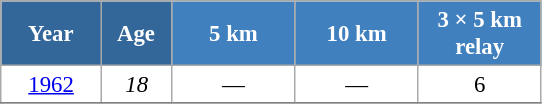<table class="wikitable" style="font-size:95%; text-align:center; border:grey solid 1px; border-collapse:collapse; background:#ffffff;">
<tr>
<th style="background-color:#369; color:white; width:60px;"> Year </th>
<th style="background-color:#369; color:white; width:40px;"> Age </th>
<th style="background-color:#4180be; color:white; width:75px;"> 5 km </th>
<th style="background-color:#4180be; color:white; width:75px;"> 10 km </th>
<th style="background-color:#4180be; color:white; width:75px;"> 3 × 5 km <br> relay </th>
</tr>
<tr>
<td><a href='#'>1962</a></td>
<td><em>18</em></td>
<td>—</td>
<td>—</td>
<td>6</td>
</tr>
<tr>
</tr>
</table>
